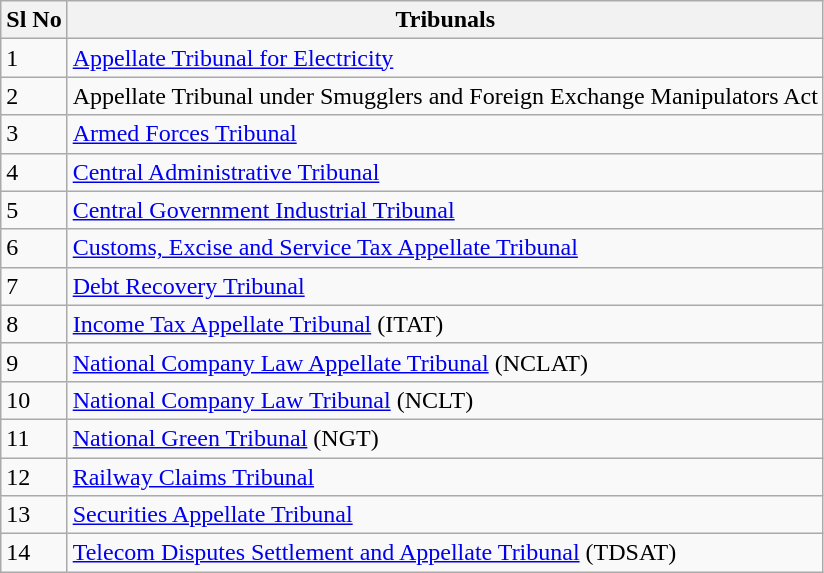<table class="wikitable sortable">
<tr>
<th>Sl No</th>
<th>Tribunals</th>
</tr>
<tr>
<td>1</td>
<td><a href='#'>Appellate Tribunal for Electricity</a></td>
</tr>
<tr>
<td>2</td>
<td>Appellate Tribunal under Smugglers and Foreign Exchange Manipulators Act</td>
</tr>
<tr>
<td>3</td>
<td><a href='#'>Armed Forces Tribunal</a></td>
</tr>
<tr>
<td>4</td>
<td><a href='#'>Central Administrative Tribunal</a></td>
</tr>
<tr>
<td>5</td>
<td><a href='#'>Central Government Industrial Tribunal</a></td>
</tr>
<tr>
<td>6</td>
<td><a href='#'>Customs, Excise and Service Tax Appellate Tribunal</a></td>
</tr>
<tr>
<td>7</td>
<td><a href='#'>Debt Recovery Tribunal</a></td>
</tr>
<tr>
<td>8</td>
<td><a href='#'>Income Tax Appellate Tribunal</a> (ITAT)</td>
</tr>
<tr>
<td>9</td>
<td><a href='#'>National Company Law Appellate Tribunal</a> (NCLAT)</td>
</tr>
<tr>
<td>10</td>
<td><a href='#'>National Company Law Tribunal</a> (NCLT)</td>
</tr>
<tr>
<td>11</td>
<td><a href='#'>National Green Tribunal</a> (NGT)</td>
</tr>
<tr>
<td>12</td>
<td><a href='#'>Railway Claims Tribunal</a></td>
</tr>
<tr>
<td>13</td>
<td><a href='#'>Securities Appellate Tribunal</a></td>
</tr>
<tr>
<td>14</td>
<td><a href='#'>Telecom Disputes Settlement and Appellate Tribunal</a> (TDSAT)</td>
</tr>
</table>
